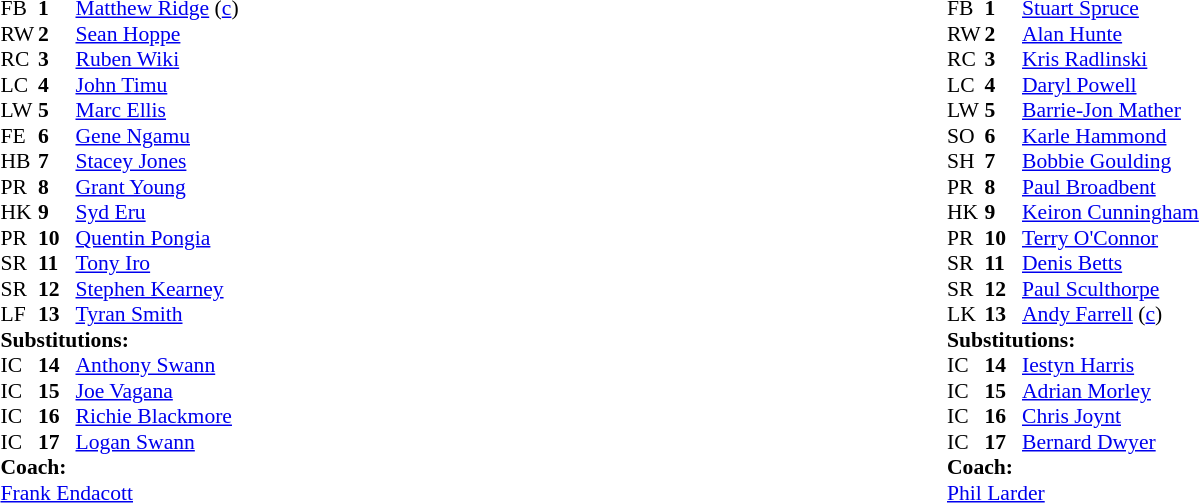<table width="100%">
<tr>
<td valign="top" width="50%"><br><table style="font-size: 90%" cellspacing="0" cellpadding="0">
<tr>
<th width="25"></th>
<th width="25"></th>
</tr>
<tr>
<td>FB</td>
<td><strong>1</strong></td>
<td><a href='#'>Matthew Ridge</a> (<a href='#'>c</a>)</td>
</tr>
<tr>
<td>RW</td>
<td><strong>2</strong></td>
<td><a href='#'>Sean Hoppe</a></td>
</tr>
<tr>
<td>RC</td>
<td><strong>3</strong></td>
<td><a href='#'>Ruben Wiki</a></td>
</tr>
<tr>
<td>LC</td>
<td><strong>4</strong></td>
<td><a href='#'>John Timu</a></td>
</tr>
<tr>
<td>LW</td>
<td><strong>5</strong></td>
<td><a href='#'>Marc Ellis</a></td>
</tr>
<tr>
<td>FE</td>
<td><strong>6</strong></td>
<td><a href='#'>Gene Ngamu</a></td>
</tr>
<tr>
<td>HB</td>
<td><strong>7</strong></td>
<td><a href='#'>Stacey Jones</a></td>
</tr>
<tr>
<td>PR</td>
<td><strong>8</strong></td>
<td><a href='#'>Grant Young</a></td>
</tr>
<tr>
<td>HK</td>
<td><strong>9</strong></td>
<td><a href='#'>Syd Eru</a></td>
</tr>
<tr>
<td>PR</td>
<td><strong>10</strong></td>
<td><a href='#'>Quentin Pongia</a></td>
</tr>
<tr>
<td>SR</td>
<td><strong>11</strong></td>
<td><a href='#'>Tony Iro</a></td>
</tr>
<tr>
<td>SR</td>
<td><strong>12</strong></td>
<td><a href='#'>Stephen Kearney</a></td>
</tr>
<tr>
<td>LF</td>
<td><strong>13</strong></td>
<td><a href='#'>Tyran Smith</a></td>
</tr>
<tr>
<td colspan=3><strong>Substitutions:</strong></td>
</tr>
<tr>
<td>IC</td>
<td><strong>14</strong></td>
<td><a href='#'>Anthony Swann</a></td>
</tr>
<tr>
<td>IC</td>
<td><strong>15</strong></td>
<td><a href='#'>Joe Vagana</a></td>
</tr>
<tr>
<td>IC</td>
<td><strong>16</strong></td>
<td><a href='#'>Richie Blackmore</a></td>
</tr>
<tr>
<td>IC</td>
<td><strong>17</strong></td>
<td><a href='#'>Logan Swann</a></td>
</tr>
<tr>
<td colspan=3><strong>Coach:</strong></td>
</tr>
<tr>
<td colspan="4"> <a href='#'>Frank Endacott</a></td>
</tr>
</table>
</td>
<td valign="top" width="50%"><br><table style="font-size: 90%" cellspacing="0" cellpadding="0">
<tr>
<th width="25"></th>
<th width="25"></th>
</tr>
<tr>
<td>FB</td>
<td><strong>1</strong></td>
<td><a href='#'>Stuart Spruce</a></td>
</tr>
<tr>
<td>RW</td>
<td><strong>2</strong></td>
<td><a href='#'>Alan Hunte</a></td>
</tr>
<tr>
<td>RC</td>
<td><strong>3</strong></td>
<td><a href='#'>Kris Radlinski</a></td>
</tr>
<tr>
<td>LC</td>
<td><strong>4</strong></td>
<td><a href='#'>Daryl Powell</a></td>
</tr>
<tr>
<td>LW</td>
<td><strong>5</strong></td>
<td><a href='#'>Barrie-Jon Mather</a></td>
</tr>
<tr>
<td>SO</td>
<td><strong>6</strong></td>
<td><a href='#'>Karle Hammond</a></td>
</tr>
<tr>
<td>SH</td>
<td><strong>7</strong></td>
<td><a href='#'>Bobbie Goulding</a></td>
</tr>
<tr>
<td>PR</td>
<td><strong>8</strong></td>
<td><a href='#'>Paul Broadbent</a></td>
</tr>
<tr>
<td>HK</td>
<td><strong>9</strong></td>
<td><a href='#'>Keiron Cunningham</a></td>
</tr>
<tr>
<td>PR</td>
<td><strong>10</strong></td>
<td><a href='#'>Terry O'Connor</a></td>
</tr>
<tr>
<td>SR</td>
<td><strong>11</strong></td>
<td><a href='#'>Denis Betts</a></td>
</tr>
<tr>
<td>SR</td>
<td><strong>12</strong></td>
<td><a href='#'>Paul Sculthorpe</a></td>
</tr>
<tr>
<td>LK</td>
<td><strong>13</strong></td>
<td><a href='#'>Andy Farrell</a> (<a href='#'>c</a>)</td>
</tr>
<tr>
<td colspan=3><strong>Substitutions:</strong></td>
</tr>
<tr>
<td>IC</td>
<td><strong>14</strong></td>
<td><a href='#'>Iestyn Harris</a></td>
</tr>
<tr>
<td>IC</td>
<td><strong>15</strong></td>
<td><a href='#'>Adrian Morley</a></td>
</tr>
<tr>
<td>IC</td>
<td><strong>16</strong></td>
<td><a href='#'>Chris Joynt</a></td>
</tr>
<tr>
<td>IC</td>
<td><strong>17</strong></td>
<td><a href='#'>Bernard Dwyer</a></td>
</tr>
<tr>
<td colspan=3><strong>Coach:</strong></td>
</tr>
<tr>
<td colspan="4"> <a href='#'>Phil Larder</a></td>
</tr>
</table>
</td>
</tr>
</table>
